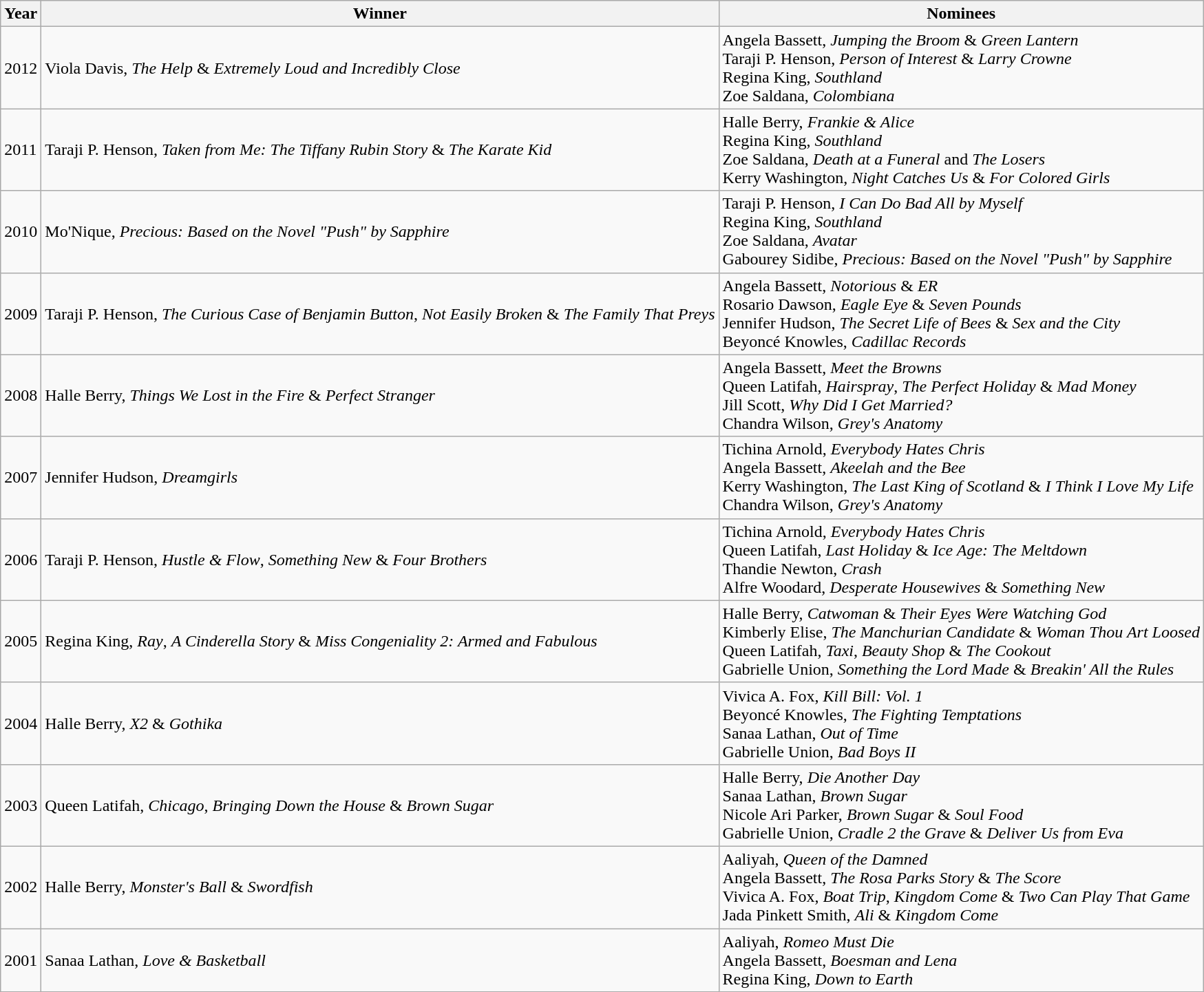<table class="wikitable">
<tr>
<th>Year</th>
<th>Winner</th>
<th>Nominees</th>
</tr>
<tr>
<td>2012</td>
<td>Viola Davis, <em>The Help</em> & <em>Extremely Loud and Incredibly Close</em></td>
<td>Angela Bassett, <em>Jumping the Broom</em> & <em>Green Lantern</em><br>Taraji P. Henson, <em>Person of Interest</em> & <em>Larry Crowne</em><br>Regina King, <em>Southland</em><br>Zoe Saldana, <em>Colombiana</em></td>
</tr>
<tr>
<td>2011</td>
<td>Taraji P. Henson, <em>Taken from Me: The Tiffany Rubin Story</em> & <em>The Karate Kid</em></td>
<td>Halle Berry, <em>Frankie & Alice</em><br>Regina King, <em>Southland</em><br>Zoe Saldana, <em>Death at a Funeral</em> and <em>The Losers</em><br>Kerry Washington, <em>Night Catches Us</em> & <em>For Colored Girls</em></td>
</tr>
<tr>
<td>2010</td>
<td>Mo'Nique, <em>Precious: Based on the Novel "Push" by Sapphire</em></td>
<td>Taraji P. Henson, <em>I Can Do Bad All by Myself</em><br>Regina King, <em>Southland</em><br>Zoe Saldana, <em>Avatar</em><br>Gabourey Sidibe, <em>Precious: Based on the Novel "Push" by Sapphire</em></td>
</tr>
<tr>
<td>2009</td>
<td>Taraji P. Henson, <em>The Curious Case of Benjamin Button</em>, <em>Not Easily Broken</em> & <em>The Family That Preys</em></td>
<td>Angela Bassett, <em>Notorious</em> & <em>ER</em><br>Rosario Dawson, <em>Eagle Eye</em> & <em>Seven Pounds</em><br>Jennifer Hudson, <em>The Secret Life of Bees</em> & <em>Sex and the City</em><br>Beyoncé Knowles, <em>Cadillac Records</em></td>
</tr>
<tr>
<td>2008</td>
<td>Halle Berry, <em>Things We Lost in the Fire</em> & <em>Perfect Stranger</em></td>
<td>Angela Bassett, <em>Meet the Browns</em><br>Queen Latifah, <em>Hairspray</em>, <em>The Perfect Holiday</em> & <em>Mad Money</em><br>Jill Scott, <em>Why Did I Get Married?</em><br>Chandra Wilson, <em>Grey's Anatomy</em></td>
</tr>
<tr>
<td>2007</td>
<td>Jennifer Hudson, <em>Dreamgirls</em></td>
<td>Tichina Arnold, <em>Everybody Hates Chris</em><br>Angela Bassett, <em>Akeelah and the Bee</em><br>Kerry Washington, <em>The Last King of Scotland</em> & <em>I Think I Love My Life</em><br>Chandra Wilson, <em>Grey's Anatomy</em></td>
</tr>
<tr>
<td>2006</td>
<td>Taraji P. Henson, <em>Hustle & Flow</em>, <em>Something New</em> & <em>Four Brothers</em></td>
<td>Tichina Arnold, <em>Everybody Hates Chris</em><br>Queen Latifah, <em>Last Holiday</em> & <em>Ice Age: The Meltdown</em><br>Thandie Newton, <em>Crash</em><br>Alfre Woodard, <em>Desperate Housewives</em> & <em>Something New</em></td>
</tr>
<tr>
<td>2005</td>
<td>Regina King, <em>Ray</em>, <em>A Cinderella Story</em> & <em>Miss Congeniality 2: Armed and Fabulous</em></td>
<td>Halle Berry, <em>Catwoman</em> & <em>Their Eyes Were Watching God</em><br>Kimberly Elise, <em>The Manchurian Candidate</em> & <em>Woman Thou Art Loosed</em><br>Queen Latifah, <em>Taxi</em>, <em>Beauty Shop</em> & <em>The Cookout</em><br>Gabrielle Union, <em>Something the Lord Made</em> & <em>Breakin' All the Rules</em></td>
</tr>
<tr>
<td>2004</td>
<td>Halle Berry, <em>X2</em> & <em>Gothika</em></td>
<td>Vivica A. Fox, <em>Kill Bill: Vol. 1</em><br>Beyoncé Knowles, <em>The Fighting Temptations</em><br>Sanaa Lathan, <em>Out of Time</em><br>Gabrielle Union, <em>Bad Boys II</em></td>
</tr>
<tr>
<td>2003</td>
<td>Queen Latifah, <em>Chicago</em>, <em>Bringing Down the House</em> & <em>Brown Sugar</em></td>
<td>Halle Berry, <em>Die Another Day</em><br>Sanaa Lathan, <em>Brown Sugar</em><br>Nicole Ari Parker, <em>Brown Sugar</em> & <em>Soul Food</em><br>Gabrielle Union, <em>Cradle 2 the Grave</em> & <em>Deliver Us from Eva</em></td>
</tr>
<tr>
<td>2002</td>
<td>Halle Berry, <em>Monster's Ball</em> & <em>Swordfish</em></td>
<td>Aaliyah, <em>Queen of the Damned</em><br>Angela Bassett, <em>The Rosa Parks Story</em> & <em>The Score</em><br>Vivica A. Fox, <em>Boat Trip</em>, <em>Kingdom Come</em> & <em>Two Can Play That Game</em><br>Jada Pinkett Smith, <em>Ali</em> & <em>Kingdom Come</em></td>
</tr>
<tr>
<td>2001</td>
<td>Sanaa Lathan, <em>Love & Basketball</em></td>
<td>Aaliyah, <em>Romeo Must Die</em><br>Angela Bassett, <em>Boesman and Lena</em><br>Regina King, <em>Down to Earth</em></td>
</tr>
</table>
